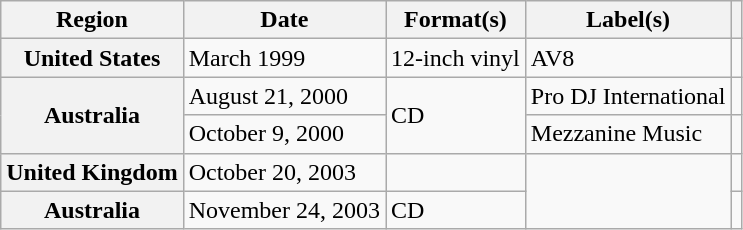<table class="wikitable plainrowheaders">
<tr>
<th scope="col">Region</th>
<th scope="col">Date</th>
<th scope="col">Format(s)</th>
<th scope="col">Label(s)</th>
<th scope="col"></th>
</tr>
<tr>
<th scope="row">United States</th>
<td>March 1999</td>
<td>12-inch vinyl</td>
<td>AV8</td>
<td></td>
</tr>
<tr>
<th scope="row" rowspan="2">Australia</th>
<td>August 21, 2000</td>
<td rowspan="2">CD</td>
<td>Pro DJ International</td>
<td></td>
</tr>
<tr>
<td>October 9, 2000</td>
<td>Mezzanine Music</td>
<td></td>
</tr>
<tr>
<th scope="row">United Kingdom</th>
<td>October 20, 2003</td>
<td></td>
<td rowspan="2"></td>
<td></td>
</tr>
<tr>
<th scope="row">Australia</th>
<td>November 24, 2003</td>
<td>CD</td>
<td></td>
</tr>
</table>
